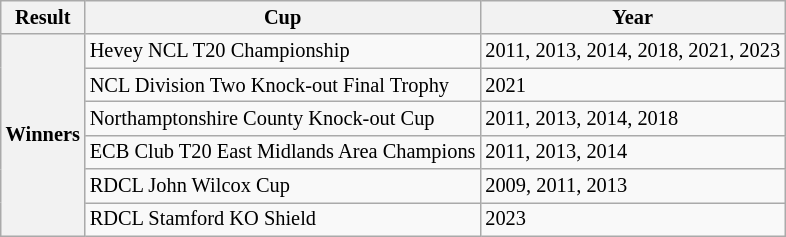<table class="wikitable" style="font-size:85%">
<tr>
<th scope="col">Result</th>
<th scope="col">Cup</th>
<th scope="col">Year</th>
</tr>
<tr>
<th scope="row" rowspan=6>Winners</th>
<td>Hevey NCL T20 Championship</td>
<td>2011, 2013, 2014, 2018, 2021, 2023</td>
</tr>
<tr>
<td>NCL Division Two Knock-out Final Trophy</td>
<td>2021</td>
</tr>
<tr>
<td>Northamptonshire County Knock-out Cup</td>
<td>2011, 2013, 2014, 2018</td>
</tr>
<tr>
<td>ECB Club T20 East Midlands Area Champions</td>
<td>2011, 2013, 2014</td>
</tr>
<tr>
<td>RDCL John Wilcox Cup</td>
<td>2009, 2011, 2013</td>
</tr>
<tr>
<td>RDCL Stamford KO Shield</td>
<td>2023</td>
</tr>
</table>
